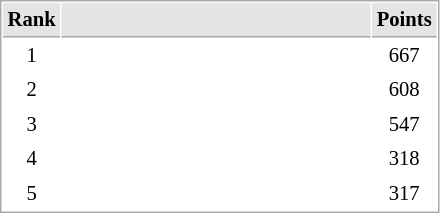<table cellspacing="1" cellpadding="3" style="border:1px solid #aaa; font-size:86%;">
<tr style="background:#e4e4e4;">
<th style="border-bottom:1px solid #aaa; width:10px;">Rank</th>
<th style="border-bottom:1px solid #aaa; width:200px;"></th>
<th style="border-bottom:1px solid #aaa; width:20px;">Points</th>
</tr>
<tr>
<td align=center>1</td>
<td></td>
<td align=center>667</td>
</tr>
<tr>
<td align=center>2</td>
<td></td>
<td align=center>608</td>
</tr>
<tr>
<td align=center>3</td>
<td></td>
<td align=center>547</td>
</tr>
<tr>
<td align=center>4</td>
<td></td>
<td align=center>318</td>
</tr>
<tr>
<td align=center>5</td>
<td></td>
<td align=center>317</td>
</tr>
</table>
